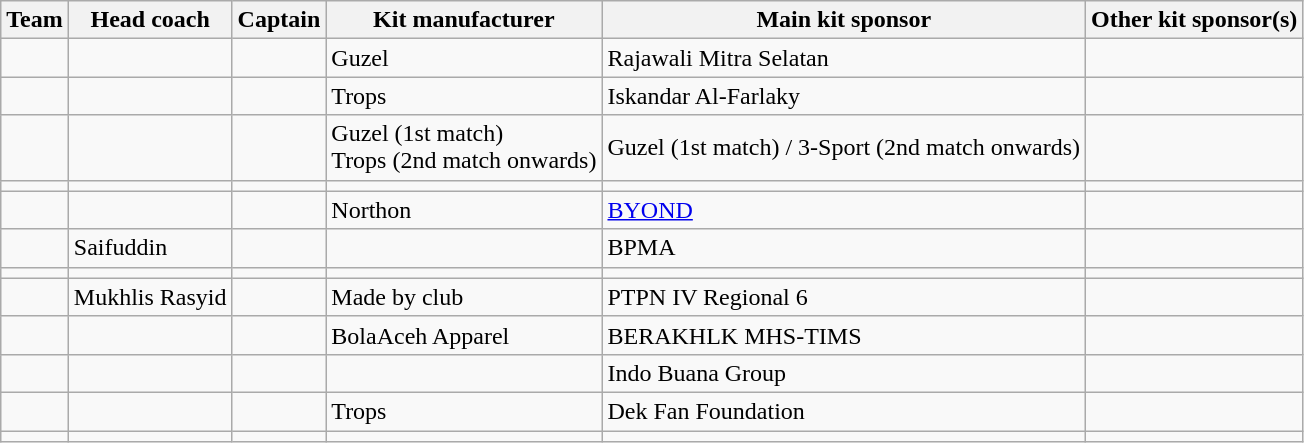<table class="wikitable">
<tr>
<th>Team</th>
<th>Head coach</th>
<th>Captain</th>
<th class="nowrap">Kit manufacturer</th>
<th>Main kit sponsor</th>
<th>Other kit sponsor(s)</th>
</tr>
<tr>
<td></td>
<td></td>
<td></td>
<td> Guzel</td>
<td>Rajawali Mitra Selatan</td>
<td></td>
</tr>
<tr>
<td></td>
<td></td>
<td></td>
<td> Trops</td>
<td>Iskandar Al-Farlaky</td>
<td></td>
</tr>
<tr>
<td></td>
<td></td>
<td></td>
<td> Guzel (1st match)<br> Trops (2nd match onwards)</td>
<td>Guzel (1st match) / 3-Sport (2nd match onwards)</td>
<td></td>
</tr>
<tr>
<td></td>
<td></td>
<td></td>
<td></td>
<td></td>
<td></td>
</tr>
<tr>
<td></td>
<td></td>
<td></td>
<td> Northon</td>
<td><a href='#'>BYOND</a></td>
<td></td>
</tr>
<tr>
<td></td>
<td> Saifuddin</td>
<td></td>
<td></td>
<td>BPMA</td>
<td></td>
</tr>
<tr>
<td></td>
<td></td>
<td></td>
<td></td>
<td></td>
<td></td>
</tr>
<tr>
<td></td>
<td> Mukhlis Rasyid</td>
<td></td>
<td> Made by club</td>
<td>PTPN IV Regional 6</td>
<td></td>
</tr>
<tr>
<td></td>
<td></td>
<td></td>
<td> BolaAceh Apparel</td>
<td>BERAKHLK MHS-TIMS</td>
<td></td>
</tr>
<tr>
<td></td>
<td></td>
<td></td>
<td></td>
<td>Indo Buana Group</td>
<td></td>
</tr>
<tr>
<td></td>
<td></td>
<td></td>
<td> Trops</td>
<td>Dek Fan Foundation</td>
<td></td>
</tr>
<tr>
<td></td>
<td></td>
<td></td>
<td></td>
<td></td>
<td></td>
</tr>
</table>
